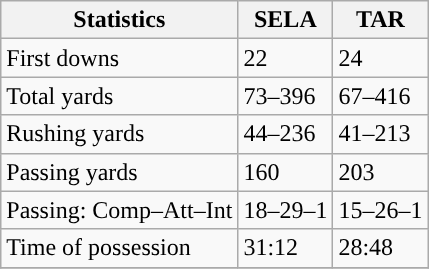<table class="wikitable" style="float: left;">
<tr>
<th>Statistics</th>
<th>SELA</th>
<th>TAR</th>
</tr>
<tr>
<td>First downs</td>
<td>22</td>
<td>24</td>
</tr>
<tr>
<td>Total yards</td>
<td>73–396</td>
<td>67–416</td>
</tr>
<tr>
<td>Rushing yards</td>
<td>44–236</td>
<td>41–213</td>
</tr>
<tr>
<td>Passing yards</td>
<td>160</td>
<td>203</td>
</tr>
<tr>
<td>Passing: Comp–Att–Int</td>
<td>18–29–1</td>
<td>15–26–1</td>
</tr>
<tr>
<td>Time of possession</td>
<td>31:12</td>
<td>28:48</td>
</tr>
<tr>
</tr>
</table>
